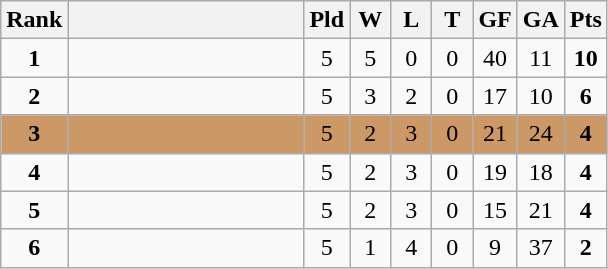<table class="wikitable">
<tr>
<th bgcolor="#efefef" width="20">Rank</th>
<th bgcolor="#efefef" width="150"></th>
<th bgcolor="#efefef" width="20">Pld</th>
<th bgcolor="#efefef" width="20">W</th>
<th bgcolor="#efefef" width="20">L</th>
<th bgcolor="#efefef" width="20">T</th>
<th bgcolor="#efefef" width="20">GF</th>
<th bgcolor="#efefef" width="20">GA</th>
<th bgcolor="#efefef" width="20">Pts</th>
</tr>
<tr align=center>
<td><strong>1</strong></td>
<td align=left></td>
<td>5</td>
<td>5</td>
<td>0</td>
<td>0</td>
<td>40</td>
<td>11</td>
<td><strong>10</strong></td>
</tr>
<tr align=center>
<td><strong>2</strong></td>
<td align=left></td>
<td>5</td>
<td>3</td>
<td>2</td>
<td>0</td>
<td>17</td>
<td>10</td>
<td><strong>6</strong></td>
</tr>
<tr align=center bgcolor="#cc9966">
<td><strong>3</strong></td>
<td align=left> </td>
<td>5</td>
<td>2</td>
<td>3</td>
<td>0</td>
<td>21</td>
<td>24</td>
<td><strong>4</strong></td>
</tr>
<tr align=center>
<td><strong>4</strong></td>
<td align=left></td>
<td>5</td>
<td>2</td>
<td>3</td>
<td>0</td>
<td>19</td>
<td>18</td>
<td><strong>4</strong></td>
</tr>
<tr align=center>
<td><strong>5</strong></td>
<td align=left></td>
<td>5</td>
<td>2</td>
<td>3</td>
<td>0</td>
<td>15</td>
<td>21</td>
<td><strong>4</strong></td>
</tr>
<tr align=center>
<td><strong>6</strong></td>
<td align=left></td>
<td>5</td>
<td>1</td>
<td>4</td>
<td>0</td>
<td>9</td>
<td>37</td>
<td><strong>2</strong></td>
</tr>
</table>
